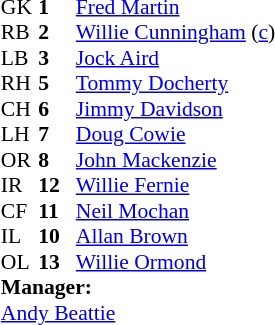<table cellspacing="0" cellpadding="0" style="font-size:90%; margin:auto;">
<tr>
<th width="25"></th>
<th width="25"></th>
</tr>
<tr>
<td>GK</td>
<td><strong>1</strong></td>
<td><a href='#'>Fred Martin</a></td>
</tr>
<tr>
<td>RB</td>
<td><strong>2</strong></td>
<td><a href='#'>Willie Cunningham</a> (<a href='#'>c</a>)</td>
</tr>
<tr>
<td>LB</td>
<td><strong>3</strong></td>
<td><a href='#'>Jock Aird</a></td>
</tr>
<tr>
<td>RH</td>
<td><strong>5</strong></td>
<td><a href='#'>Tommy Docherty</a></td>
</tr>
<tr>
<td>CH</td>
<td><strong>6</strong></td>
<td><a href='#'>Jimmy Davidson</a></td>
</tr>
<tr>
<td>LH</td>
<td><strong>7</strong></td>
<td><a href='#'>Doug Cowie</a></td>
</tr>
<tr>
<td>OR</td>
<td><strong>8</strong></td>
<td><a href='#'>John Mackenzie</a></td>
</tr>
<tr>
<td>IR</td>
<td><strong>12</strong></td>
<td><a href='#'>Willie Fernie</a></td>
</tr>
<tr>
<td>CF</td>
<td><strong>11</strong></td>
<td><a href='#'>Neil Mochan</a></td>
</tr>
<tr>
<td>IL</td>
<td><strong>10</strong></td>
<td><a href='#'>Allan Brown</a></td>
</tr>
<tr>
<td>OL</td>
<td><strong>13</strong></td>
<td><a href='#'>Willie Ormond</a></td>
</tr>
<tr>
<td colspan=3><strong>Manager:</strong></td>
</tr>
<tr>
<td colspan=4> <a href='#'>Andy Beattie</a></td>
</tr>
</table>
